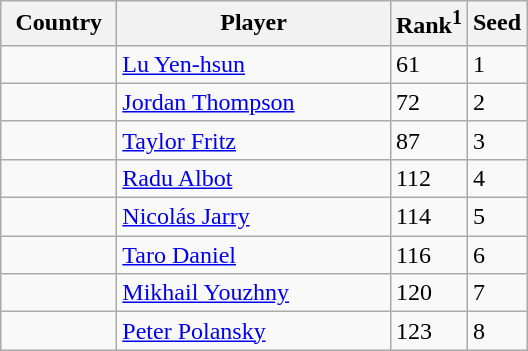<table class="sortable wikitable">
<tr>
<th width="70">Country</th>
<th width="175">Player</th>
<th>Rank<sup>1</sup></th>
<th>Seed</th>
</tr>
<tr>
<td></td>
<td><a href='#'>Lu Yen-hsun</a></td>
<td>61</td>
<td>1</td>
</tr>
<tr>
<td></td>
<td><a href='#'>Jordan Thompson</a></td>
<td>72</td>
<td>2</td>
</tr>
<tr>
<td></td>
<td><a href='#'>Taylor Fritz</a></td>
<td>87</td>
<td>3</td>
</tr>
<tr>
<td></td>
<td><a href='#'>Radu Albot</a></td>
<td>112</td>
<td>4</td>
</tr>
<tr>
<td></td>
<td><a href='#'>Nicolás Jarry</a></td>
<td>114</td>
<td>5</td>
</tr>
<tr>
<td></td>
<td><a href='#'>Taro Daniel</a></td>
<td>116</td>
<td>6</td>
</tr>
<tr>
<td></td>
<td><a href='#'>Mikhail Youzhny</a></td>
<td>120</td>
<td>7</td>
</tr>
<tr>
<td></td>
<td><a href='#'>Peter Polansky</a></td>
<td>123</td>
<td>8</td>
</tr>
</table>
